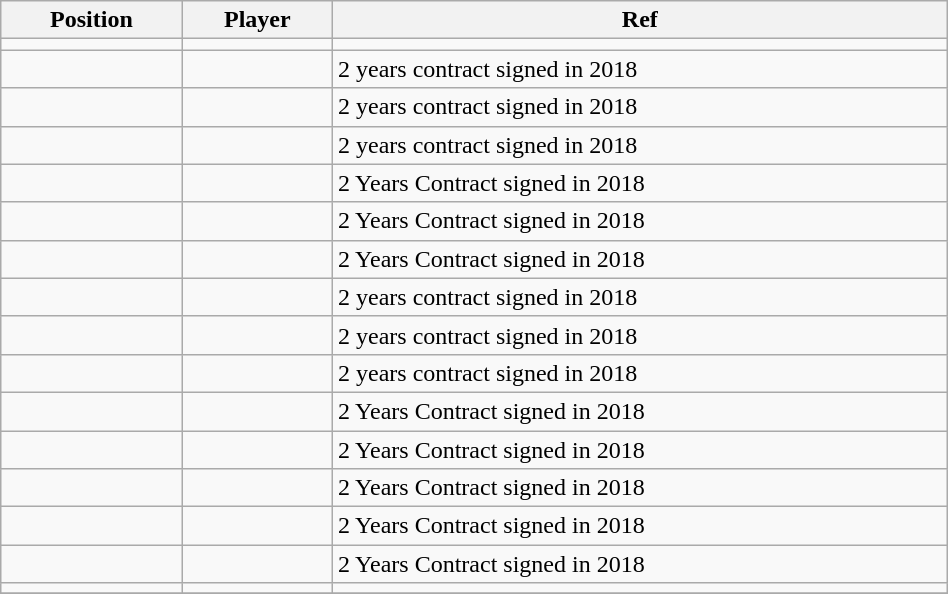<table class="wikitable sortable" style="width:50%; text-align:center; font-size:100%; text-align:left;">
<tr>
<th><strong>Position</strong></th>
<th><strong>Player</strong></th>
<th><strong>Ref</strong></th>
</tr>
<tr>
<td></td>
<td></td>
<td></td>
</tr>
<tr>
<td></td>
<td></td>
<td>2 years contract signed in 2018</td>
</tr>
<tr>
<td></td>
<td></td>
<td>2 years contract signed in 2018</td>
</tr>
<tr>
<td></td>
<td></td>
<td>2 years contract signed in 2018</td>
</tr>
<tr>
<td></td>
<td></td>
<td>2 Years Contract signed in 2018</td>
</tr>
<tr>
<td></td>
<td></td>
<td>2 Years Contract signed in 2018</td>
</tr>
<tr>
<td></td>
<td></td>
<td>2 Years Contract signed in 2018</td>
</tr>
<tr>
<td></td>
<td></td>
<td>2 years contract signed in 2018</td>
</tr>
<tr>
<td></td>
<td></td>
<td>2 years contract signed in 2018 </td>
</tr>
<tr>
<td></td>
<td></td>
<td>2 years contract signed in 2018</td>
</tr>
<tr>
<td></td>
<td></td>
<td>2 Years Contract signed in 2018</td>
</tr>
<tr>
<td></td>
<td></td>
<td>2 Years Contract signed in 2018</td>
</tr>
<tr>
<td></td>
<td></td>
<td>2 Years Contract signed in 2018</td>
</tr>
<tr>
<td></td>
<td></td>
<td>2 Years Contract signed in 2018</td>
</tr>
<tr>
<td></td>
<td></td>
<td>2 Years Contract signed in 2018</td>
</tr>
<tr>
<td></td>
<td></td>
<td></td>
</tr>
<tr>
</tr>
</table>
